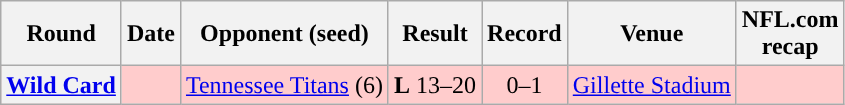<table class="wikitable" style="text-align:center">
<tr>
<th>Round</th>
<th>Date</th>
<th>Opponent (seed)</th>
<th>Result</th>
<th>Record</th>
<th>Venue</th>
<th>NFL.com<br>recap</th>
</tr>
<tr style="background:#fcc">
<th><a href='#'>Wild Card</a></th>
<td></td>
<td><a href='#'>Tennessee Titans</a> (6)</td>
<td><strong>L</strong> 13–20</td>
<td>0–1</td>
<td><a href='#'>Gillette Stadium</a></td>
<td></td>
</tr>
</table>
